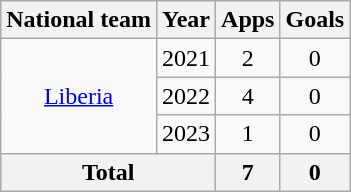<table class=wikitable style=text-align:center>
<tr>
<th>National team</th>
<th>Year</th>
<th>Apps</th>
<th>Goals</th>
</tr>
<tr>
<td rowspan="3"><a href='#'>Liberia</a></td>
<td>2021</td>
<td>2</td>
<td>0</td>
</tr>
<tr>
<td>2022</td>
<td>4</td>
<td>0</td>
</tr>
<tr>
<td>2023</td>
<td>1</td>
<td>0</td>
</tr>
<tr>
<th colspan="2">Total</th>
<th>7</th>
<th>0</th>
</tr>
</table>
